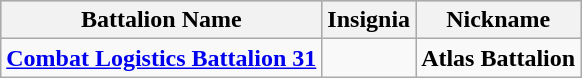<table class="wikitable sortable" style="text-align:center;">
<tr bgcolor="#CCCCCC">
<th><strong>Battalion Name</strong></th>
<th><strong>Insignia</strong></th>
<th><strong>Nickname</strong></th>
</tr>
<tr>
<td><strong><a href='#'>Combat Logistics Battalion 31</a></strong></td>
<td></td>
<td><strong>Atlas Battalion</strong></td>
</tr>
</table>
